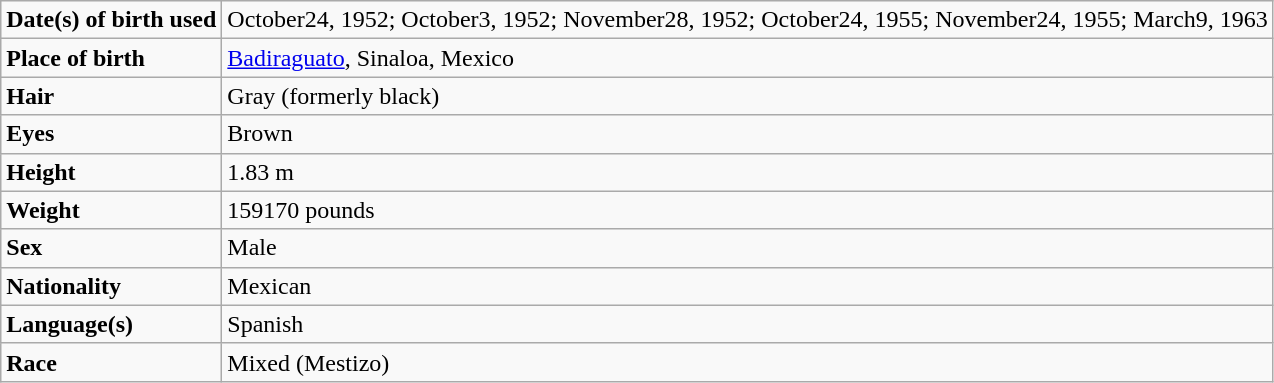<table class="wikitable sortable">
<tr>
<td><strong>Date(s) of birth used</strong></td>
<td>October24, 1952; October3, 1952; November28, 1952; October24, 1955; November24, 1955; March9, 1963</td>
</tr>
<tr>
<td><strong>Place of birth</strong></td>
<td><a href='#'>Badiraguato</a>, Sinaloa, Mexico</td>
</tr>
<tr>
<td><strong>Hair</strong></td>
<td>Gray (formerly black)</td>
</tr>
<tr>
<td><strong>Eyes</strong></td>
<td>Brown</td>
</tr>
<tr>
<td><strong>Height</strong></td>
<td>1.83 m</td>
</tr>
<tr>
<td><strong>Weight</strong></td>
<td>159170 pounds</td>
</tr>
<tr>
<td><strong>Sex</strong></td>
<td>Male</td>
</tr>
<tr>
<td><strong>Nationality</strong></td>
<td>Mexican</td>
</tr>
<tr>
<td><strong>Language(s)</strong></td>
<td>Spanish</td>
</tr>
<tr>
<td><strong>Race</strong></td>
<td>Mixed (Mestizo)</td>
</tr>
</table>
